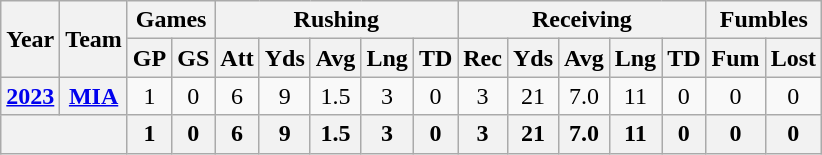<table class="wikitable" style="text-align:center;">
<tr>
<th rowspan="2">Year</th>
<th rowspan="2">Team</th>
<th colspan="2">Games</th>
<th colspan="5">Rushing</th>
<th colspan="5">Receiving</th>
<th colspan="2">Fumbles</th>
</tr>
<tr>
<th>GP</th>
<th>GS</th>
<th>Att</th>
<th>Yds</th>
<th>Avg</th>
<th>Lng</th>
<th>TD</th>
<th>Rec</th>
<th>Yds</th>
<th>Avg</th>
<th>Lng</th>
<th>TD</th>
<th>Fum</th>
<th>Lost</th>
</tr>
<tr>
<th><a href='#'>2023</a></th>
<th><a href='#'>MIA</a></th>
<td>1</td>
<td>0</td>
<td>6</td>
<td>9</td>
<td>1.5</td>
<td>3</td>
<td>0</td>
<td>3</td>
<td>21</td>
<td>7.0</td>
<td>11</td>
<td>0</td>
<td>0</td>
<td>0</td>
</tr>
<tr>
<th colspan="2"></th>
<th>1</th>
<th>0</th>
<th>6</th>
<th>9</th>
<th>1.5</th>
<th>3</th>
<th>0</th>
<th>3</th>
<th>21</th>
<th>7.0</th>
<th>11</th>
<th>0</th>
<th>0</th>
<th>0</th>
</tr>
</table>
